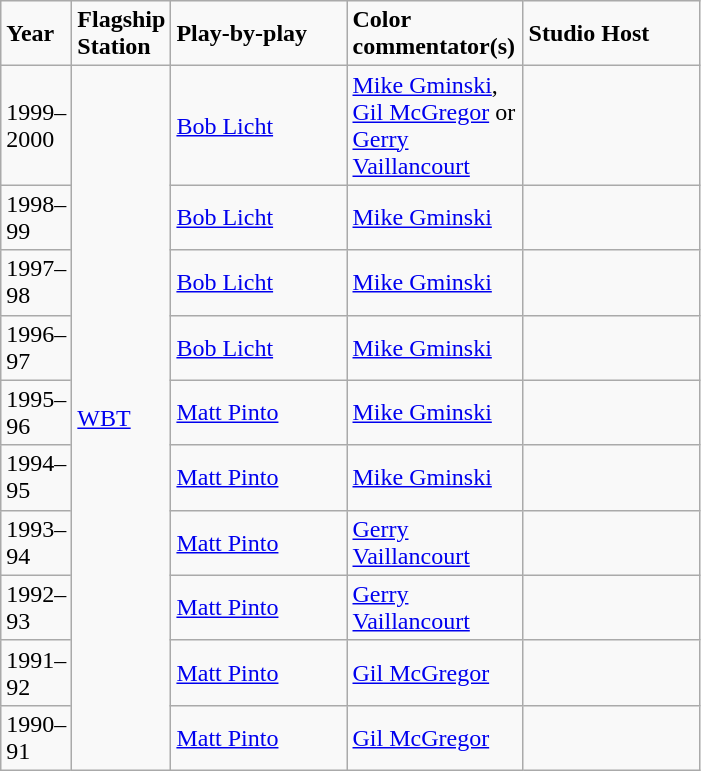<table class="wikitable">
<tr>
<td width="40"><strong>Year</strong></td>
<td width="40"><strong>Flagship Station</strong></td>
<td width="110"><strong>Play-by-play</strong></td>
<td width="110"><strong>Color commentator(s)</strong></td>
<td width="110"><strong>Studio Host</strong></td>
</tr>
<tr>
<td>1999–2000</td>
<td rowspan=10><a href='#'>WBT</a></td>
<td><a href='#'>Bob Licht</a></td>
<td><a href='#'>Mike Gminski</a>, <a href='#'>Gil McGregor</a> or <a href='#'>Gerry Vaillancourt</a></td>
<td></td>
</tr>
<tr>
<td>1998–99</td>
<td><a href='#'>Bob Licht</a></td>
<td><a href='#'>Mike Gminski</a></td>
<td></td>
</tr>
<tr>
<td>1997–98</td>
<td><a href='#'>Bob Licht</a></td>
<td><a href='#'>Mike Gminski</a></td>
<td></td>
</tr>
<tr>
<td>1996–97</td>
<td><a href='#'>Bob Licht</a></td>
<td><a href='#'>Mike Gminski</a></td>
<td></td>
</tr>
<tr>
<td>1995–96</td>
<td><a href='#'>Matt Pinto</a></td>
<td><a href='#'>Mike Gminski</a></td>
<td></td>
</tr>
<tr>
<td>1994–95</td>
<td><a href='#'>Matt Pinto</a></td>
<td><a href='#'>Mike Gminski</a></td>
<td></td>
</tr>
<tr>
<td>1993–94</td>
<td><a href='#'>Matt Pinto</a></td>
<td><a href='#'>Gerry Vaillancourt</a></td>
<td></td>
</tr>
<tr>
<td>1992–93</td>
<td><a href='#'>Matt Pinto</a></td>
<td><a href='#'>Gerry Vaillancourt</a></td>
<td></td>
</tr>
<tr>
<td>1991–92</td>
<td><a href='#'>Matt Pinto</a></td>
<td><a href='#'>Gil McGregor</a></td>
<td></td>
</tr>
<tr>
<td>1990–91</td>
<td><a href='#'>Matt Pinto</a></td>
<td><a href='#'>Gil McGregor</a></td>
<td></td>
</tr>
</table>
